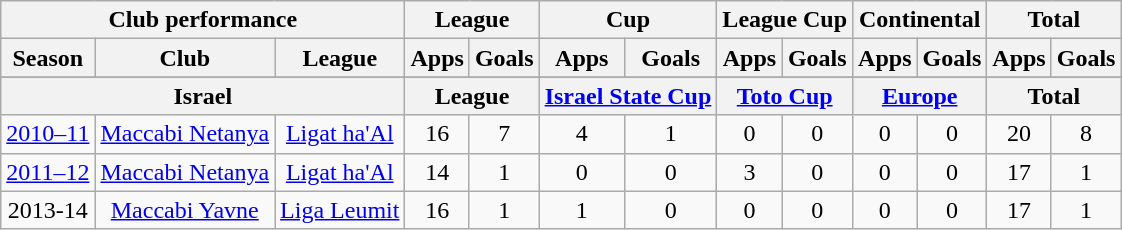<table class="wikitable" style="text-align:center">
<tr>
<th colspan=3>Club performance</th>
<th colspan=2>League</th>
<th colspan=2>Cup</th>
<th colspan=2>League Cup</th>
<th colspan=2>Continental</th>
<th colspan=2>Total</th>
</tr>
<tr>
<th>Season</th>
<th>Club</th>
<th>League</th>
<th>Apps</th>
<th>Goals</th>
<th>Apps</th>
<th>Goals</th>
<th>Apps</th>
<th>Goals</th>
<th>Apps</th>
<th>Goals</th>
<th>Apps</th>
<th>Goals</th>
</tr>
<tr>
</tr>
<tr>
<th colspan=3>Israel</th>
<th colspan=2>League</th>
<th colspan=2><a href='#'>Israel State Cup</a></th>
<th colspan=2><a href='#'>Toto Cup</a></th>
<th colspan=2><a href='#'>Europe</a></th>
<th colspan=2>Total</th>
</tr>
<tr>
<td><a href='#'>2010–11</a></td>
<td><a href='#'>Maccabi Netanya</a></td>
<td><a href='#'>Ligat ha'Al</a></td>
<td>16</td>
<td>7</td>
<td>4</td>
<td>1</td>
<td>0</td>
<td>0</td>
<td>0</td>
<td>0</td>
<td>20</td>
<td>8</td>
</tr>
<tr>
<td><a href='#'>2011–12</a></td>
<td><a href='#'>Maccabi Netanya</a></td>
<td><a href='#'>Ligat ha'Al</a></td>
<td>14</td>
<td>1</td>
<td>0</td>
<td>0</td>
<td>3</td>
<td>0</td>
<td>0</td>
<td>0</td>
<td>17</td>
<td>1</td>
</tr>
<tr>
<td>2013-14</td>
<td><a href='#'>Maccabi Yavne</a></td>
<td><a href='#'>Liga Leumit</a></td>
<td>16</td>
<td>1</td>
<td>1</td>
<td>0</td>
<td>0</td>
<td>0</td>
<td>0</td>
<td>0</td>
<td>17</td>
<td>1</td>
</tr>
</table>
